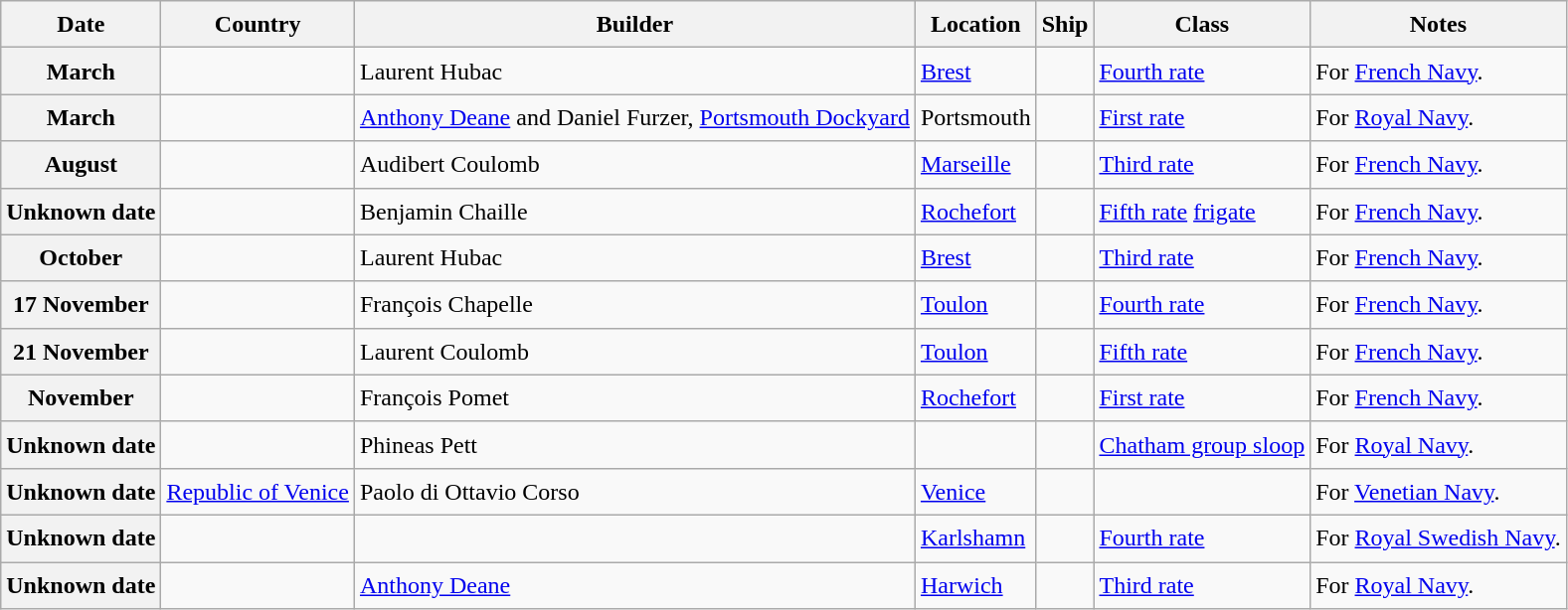<table class="wikitable sortable" style="font-size:1.00em; line-height:1.5em;">
<tr>
<th>Date</th>
<th>Country</th>
<th>Builder</th>
<th>Location</th>
<th>Ship</th>
<th>Class</th>
<th>Notes</th>
</tr>
<tr ---->
<th>March</th>
<td></td>
<td>Laurent Hubac</td>
<td><a href='#'>Brest</a></td>
<td><strong></strong></td>
<td><a href='#'>Fourth rate</a></td>
<td>For <a href='#'>French Navy</a>.</td>
</tr>
<tr ---->
<th>March</th>
<td></td>
<td><a href='#'>Anthony Deane</a> and Daniel Furzer, <a href='#'>Portsmouth Dockyard</a></td>
<td>Portsmouth</td>
<td><strong></strong></td>
<td><a href='#'>First rate</a></td>
<td>For <a href='#'>Royal Navy</a>.</td>
</tr>
<tr ---->
<th>August</th>
<td></td>
<td>Audibert Coulomb</td>
<td><a href='#'>Marseille</a></td>
<td><strong></strong></td>
<td><a href='#'>Third rate</a></td>
<td>For <a href='#'>French Navy</a>.</td>
</tr>
<tr ---->
<th>Unknown date</th>
<td></td>
<td>Benjamin Chaille</td>
<td><a href='#'>Rochefort</a></td>
<td><strong></strong></td>
<td><a href='#'>Fifth rate</a> <a href='#'>frigate</a></td>
<td>For <a href='#'>French Navy</a>.</td>
</tr>
<tr ---->
<th>October</th>
<td></td>
<td>Laurent Hubac</td>
<td><a href='#'>Brest</a></td>
<td><strong></strong></td>
<td><a href='#'>Third rate</a></td>
<td>For <a href='#'>French Navy</a>.</td>
</tr>
<tr ---->
<th>17 November</th>
<td></td>
<td>François Chapelle</td>
<td><a href='#'>Toulon</a></td>
<td><strong></strong></td>
<td><a href='#'>Fourth rate</a></td>
<td>For <a href='#'>French Navy</a>.</td>
</tr>
<tr ---->
<th>21 November</th>
<td></td>
<td>Laurent Coulomb</td>
<td><a href='#'>Toulon</a></td>
<td><strong></strong></td>
<td><a href='#'>Fifth rate</a></td>
<td>For <a href='#'>French Navy</a>.</td>
</tr>
<tr ---->
<th>November</th>
<td></td>
<td>François Pomet</td>
<td><a href='#'>Rochefort</a></td>
<td><strong></strong></td>
<td><a href='#'>First rate</a></td>
<td>For <a href='#'>French Navy</a>.</td>
</tr>
<tr ---->
<th>Unknown date</th>
<td></td>
<td>Phineas Pett</td>
<td></td>
<td><strong></strong></td>
<td><a href='#'>Chatham group sloop</a></td>
<td>For <a href='#'>Royal Navy</a>.</td>
</tr>
<tr ---->
<th>Unknown date</th>
<td> <a href='#'>Republic of Venice</a></td>
<td>Paolo di Ottavio Corso</td>
<td><a href='#'>Venice</a></td>
<td><strong></strong></td>
<td></td>
<td>For <a href='#'>Venetian Navy</a>.</td>
</tr>
<tr ---->
<th>Unknown date</th>
<td></td>
<td></td>
<td><a href='#'>Karlshamn</a></td>
<td><strong></strong></td>
<td><a href='#'>Fourth rate</a></td>
<td>For <a href='#'>Royal Swedish Navy</a>.</td>
</tr>
<tr ---->
<th>Unknown date</th>
<td></td>
<td><a href='#'>Anthony Deane</a></td>
<td><a href='#'>Harwich</a></td>
<td><strong></strong></td>
<td><a href='#'>Third rate</a></td>
<td>For <a href='#'>Royal Navy</a>.</td>
</tr>
</table>
